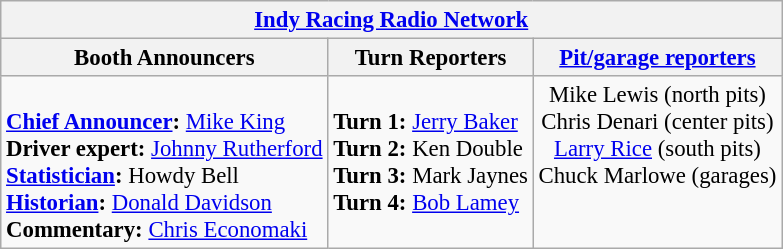<table class="wikitable" style="font-size: 95%;">
<tr>
<th colspan=3><a href='#'>Indy Racing Radio Network</a></th>
</tr>
<tr>
<th>Booth Announcers</th>
<th>Turn Reporters</th>
<th><a href='#'>Pit/garage reporters</a></th>
</tr>
<tr>
<td valign="top"><br><strong><a href='#'>Chief Announcer</a>:</strong> <a href='#'>Mike King</a><br>
<strong>Driver expert:</strong> <a href='#'>Johnny Rutherford</a><br>
<strong><a href='#'>Statistician</a>:</strong> Howdy Bell<br>
<strong><a href='#'>Historian</a>:</strong> <a href='#'>Donald Davidson</a><br>
<strong>Commentary:</strong> <a href='#'>Chris Economaki</a><br></td>
<td valign="top"><br><strong>Turn 1:</strong> <a href='#'>Jerry Baker</a><br>    
<strong>Turn 2:</strong> Ken Double<br>
<strong>Turn 3:</strong> Mark Jaynes<br>
<strong>Turn 4:</strong> <a href='#'>Bob Lamey</a><br></td>
<td align="center" valign="top">Mike Lewis (north pits)<br>Chris Denari (center pits)<br><a href='#'>Larry Rice</a> (south pits)<br>Chuck Marlowe (garages)<br></td>
</tr>
</table>
